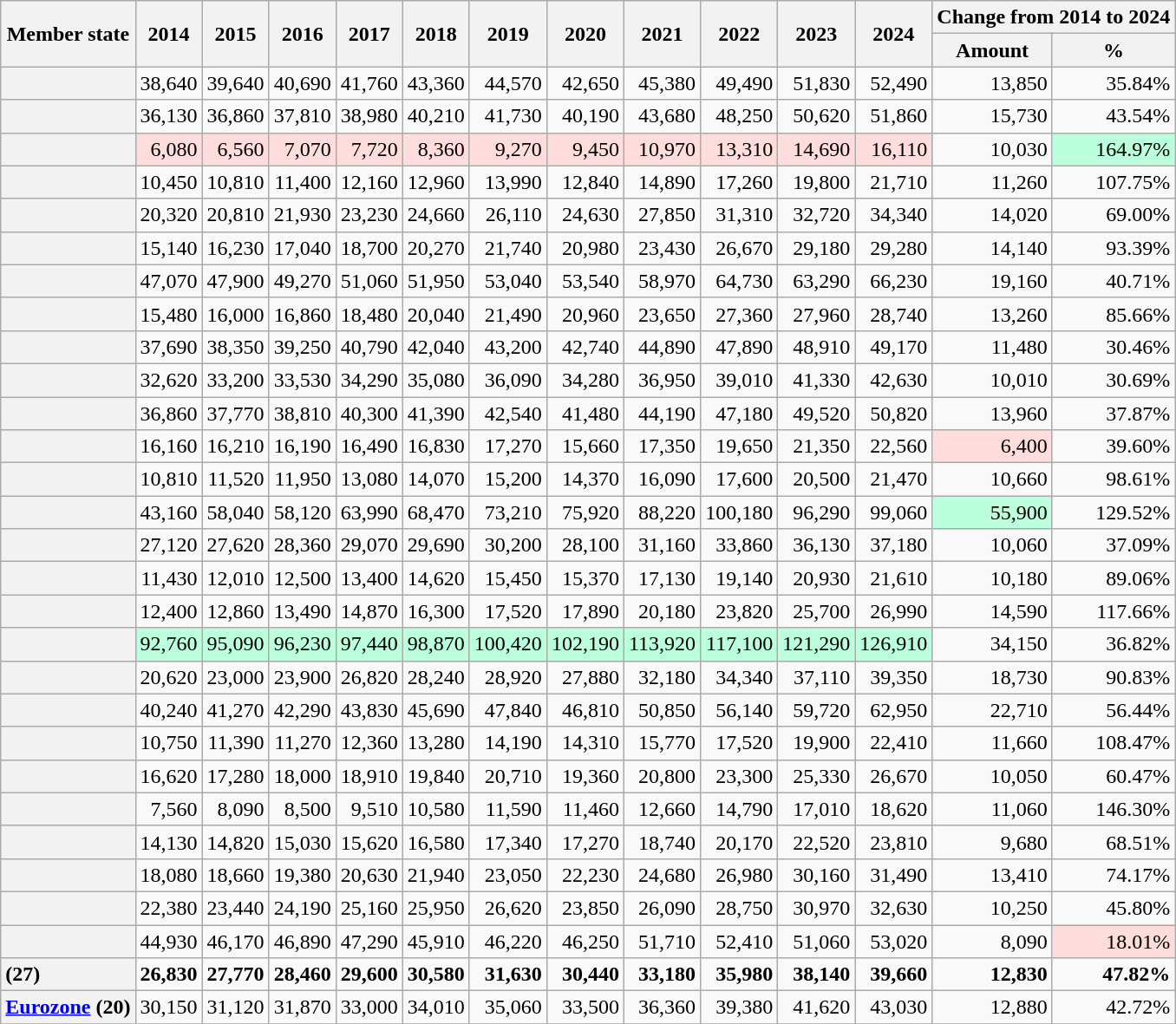<table class="wikitable sortable" style="text-align: right;">
<tr>
<th rowspan=2>Member state</th>
<th data-sort-type="number" rowspan=2>2014</th>
<th data-sort-type="number" rowspan=2>2015</th>
<th data-sort-type="number" rowspan=2>2016</th>
<th data-sort-type="number" rowspan=2>2017</th>
<th data-sort-type="number" rowspan=2>2018</th>
<th data-sort-type="number" rowspan=2>2019</th>
<th data-sort-type="number" rowspan=2>2020</th>
<th data-sort-type="number" rowspan=2>2021</th>
<th data-sort-type="number" rowspan=2>2022</th>
<th data-sort-type="number" rowspan=2>2023</th>
<th data-sort-type="number" rowspan=2>2024</th>
<th colspan=2>Change from 2014 to 2024</th>
</tr>
<tr>
<th data-sort-type="number">Amount</th>
<th data-sort-type="number">%</th>
</tr>
<tr>
<th style="text-align:left;"></th>
<td>38,640</td>
<td>39,640</td>
<td>40,690</td>
<td>41,760</td>
<td>43,360</td>
<td>44,570</td>
<td>42,650</td>
<td>45,380</td>
<td>49,490</td>
<td>51,830</td>
<td>52,490</td>
<td>13,850</td>
<td>35.84%</td>
</tr>
<tr>
<th style="text-align:left;"></th>
<td>36,130</td>
<td>36,860</td>
<td>37,810</td>
<td>38,980</td>
<td>40,210</td>
<td>41,730</td>
<td>40,190</td>
<td>43,680</td>
<td>48,250</td>
<td>50,620</td>
<td>51,860</td>
<td>15,730</td>
<td>43.54%</td>
</tr>
<tr>
<th style="text-align:left;"></th>
<td bgcolor=#FFDDDD>6,080</td>
<td bgcolor=#FFDDDD>6,560</td>
<td bgcolor=#FFDDDD>7,070</td>
<td bgcolor=#FFDDDD>7,720</td>
<td bgcolor=#FFDDDD>8,360</td>
<td bgcolor=#FFDDDD>9,270</td>
<td bgcolor=#FFDDDD>9,450</td>
<td bgcolor=#FFDDDD>10,970</td>
<td bgcolor=#FFDDDD>13,310</td>
<td bgcolor=#FFDDDD>14,690</td>
<td bgcolor=#FFDDDD>16,110</td>
<td>10,030</td>
<td bgcolor=#BBFFDD>164.97%</td>
</tr>
<tr>
<th style="text-align:left;"></th>
<td>10,450</td>
<td>10,810</td>
<td>11,400</td>
<td>12,160</td>
<td>12,960</td>
<td>13,990</td>
<td>12,840</td>
<td>14,890</td>
<td>17,260</td>
<td>19,800</td>
<td>21,710</td>
<td>11,260</td>
<td>107.75%</td>
</tr>
<tr>
<th style="text-align:left;"></th>
<td>20,320</td>
<td>20,810</td>
<td>21,930</td>
<td>23,230</td>
<td>24,660</td>
<td>26,110</td>
<td>24,630</td>
<td>27,850</td>
<td>31,310</td>
<td>32,720</td>
<td>34,340</td>
<td>14,020</td>
<td>69.00%</td>
</tr>
<tr>
<th style="text-align:left;"></th>
<td>15,140</td>
<td>16,230</td>
<td>17,040</td>
<td>18,700</td>
<td>20,270</td>
<td>21,740</td>
<td>20,980</td>
<td>23,430</td>
<td>26,670</td>
<td>29,180</td>
<td>29,280</td>
<td>14,140</td>
<td>93.39%</td>
</tr>
<tr>
<th style="text-align:left;"></th>
<td>47,070</td>
<td>47,900</td>
<td>49,270</td>
<td>51,060</td>
<td>51,950</td>
<td>53,040</td>
<td>53,540</td>
<td>58,970</td>
<td>64,730</td>
<td>63,290</td>
<td>66,230</td>
<td>19,160</td>
<td>40.71%</td>
</tr>
<tr>
<th style="text-align:left;"></th>
<td>15,480</td>
<td>16,000</td>
<td>16,860</td>
<td>18,480</td>
<td>20,040</td>
<td>21,490</td>
<td>20,960</td>
<td>23,650</td>
<td>27,360</td>
<td>27,960</td>
<td>28,740</td>
<td>13,260</td>
<td>85.66%</td>
</tr>
<tr>
<th style="text-align:left;"></th>
<td>37,690</td>
<td>38,350</td>
<td>39,250</td>
<td>40,790</td>
<td>42,040</td>
<td>43,200</td>
<td>42,740</td>
<td>44,890</td>
<td>47,890</td>
<td>48,910</td>
<td>49,170</td>
<td>11,480</td>
<td>30.46%</td>
</tr>
<tr>
<th style="text-align:left;"></th>
<td>32,620</td>
<td>33,200</td>
<td>33,530</td>
<td>34,290</td>
<td>35,080</td>
<td>36,090</td>
<td>34,280</td>
<td>36,950</td>
<td>39,010</td>
<td>41,330</td>
<td>42,630</td>
<td>10,010</td>
<td>30.69%</td>
</tr>
<tr>
<th style="text-align:left;"></th>
<td>36,860</td>
<td>37,770</td>
<td>38,810</td>
<td>40,300</td>
<td>41,390</td>
<td>42,540</td>
<td>41,480</td>
<td>44,190</td>
<td>47,180</td>
<td>49,520</td>
<td>50,820</td>
<td>13,960</td>
<td>37.87%</td>
</tr>
<tr>
<th style="text-align:left;"></th>
<td>16,160</td>
<td>16,210</td>
<td>16,190</td>
<td>16,490</td>
<td>16,830</td>
<td>17,270</td>
<td>15,660</td>
<td>17,350</td>
<td>19,650</td>
<td>21,350</td>
<td>22,560</td>
<td bgcolor=#FFDDDD>6,400</td>
<td>39.60%</td>
</tr>
<tr>
<th style="text-align:left;"></th>
<td>10,810</td>
<td>11,520</td>
<td>11,950</td>
<td>13,080</td>
<td>14,070</td>
<td>15,200</td>
<td>14,370</td>
<td>16,090</td>
<td>17,600</td>
<td>20,500</td>
<td>21,470</td>
<td>10,660</td>
<td>98.61%</td>
</tr>
<tr>
<th style="text-align:left;"></th>
<td>43,160</td>
<td>58,040</td>
<td>58,120</td>
<td>63,990</td>
<td>68,470</td>
<td>73,210</td>
<td>75,920</td>
<td>88,220</td>
<td>100,180</td>
<td>96,290</td>
<td>99,060</td>
<td bgcolor=#BBFFDD>55,900</td>
<td>129.52%</td>
</tr>
<tr>
<th style="text-align:left;"></th>
<td>27,120</td>
<td>27,620</td>
<td>28,360</td>
<td>29,070</td>
<td>29,690</td>
<td>30,200</td>
<td>28,100</td>
<td>31,160</td>
<td>33,860</td>
<td>36,130</td>
<td>37,180</td>
<td>10,060</td>
<td>37.09%</td>
</tr>
<tr>
<th style="text-align:left;"></th>
<td>11,430</td>
<td>12,010</td>
<td>12,500</td>
<td>13,400</td>
<td>14,620</td>
<td>15,450</td>
<td>15,370</td>
<td>17,130</td>
<td>19,140</td>
<td>20,930</td>
<td>21,610</td>
<td>10,180</td>
<td>89.06%</td>
</tr>
<tr>
<th style="text-align:left;"></th>
<td>12,400</td>
<td>12,860</td>
<td>13,490</td>
<td>14,870</td>
<td>16,300</td>
<td>17,520</td>
<td>17,890</td>
<td>20,180</td>
<td>23,820</td>
<td>25,700</td>
<td>26,990</td>
<td>14,590</td>
<td>117.66%</td>
</tr>
<tr>
<th style="text-align:left;"></th>
<td bgcolor=#BBFFDD>92,760</td>
<td bgcolor=#BBFFDD>95,090</td>
<td bgcolor=#BBFFDD>96,230</td>
<td bgcolor=#BBFFDD>97,440</td>
<td bgcolor=#BBFFDD>98,870</td>
<td bgcolor=#BBFFDD>100,420</td>
<td bgcolor=#BBFFDD>102,190</td>
<td bgcolor=#BBFFDD>113,920</td>
<td bgcolor=#BBFFDD>117,100</td>
<td bgcolor=#BBFFDD>121,290</td>
<td bgcolor=#BBFFDD>126,910</td>
<td>34,150</td>
<td>36.82%</td>
</tr>
<tr>
<th style="text-align:left;"></th>
<td>20,620</td>
<td>23,000</td>
<td>23,900</td>
<td>26,820</td>
<td>28,240</td>
<td>28,920</td>
<td>27,880</td>
<td>32,180</td>
<td>34,340</td>
<td>37,110</td>
<td>39,350</td>
<td>18,730</td>
<td>90.83%</td>
</tr>
<tr>
<th style="text-align:left;"></th>
<td>40,240</td>
<td>41,270</td>
<td>42,290</td>
<td>43,830</td>
<td>45,690</td>
<td>47,840</td>
<td>46,810</td>
<td>50,850</td>
<td>56,140</td>
<td>59,720</td>
<td>62,950</td>
<td>22,710</td>
<td>56.44%</td>
</tr>
<tr>
<th style="text-align:left;"></th>
<td>10,750</td>
<td>11,390</td>
<td>11,270</td>
<td>12,360</td>
<td>13,280</td>
<td>14,190</td>
<td>14,310</td>
<td>15,770</td>
<td>17,520</td>
<td>19,900</td>
<td>22,410</td>
<td>11,660</td>
<td>108.47%</td>
</tr>
<tr>
<th style="text-align:left;"></th>
<td>16,620</td>
<td>17,280</td>
<td>18,000</td>
<td>18,910</td>
<td>19,840</td>
<td>20,710</td>
<td>19,360</td>
<td>20,800</td>
<td>23,300</td>
<td>25,330</td>
<td>26,670</td>
<td>10,050</td>
<td>60.47%</td>
</tr>
<tr>
<th style="text-align:left;"></th>
<td>7,560</td>
<td>8,090</td>
<td>8,500</td>
<td>9,510</td>
<td>10,580</td>
<td>11,590</td>
<td>11,460</td>
<td>12,660</td>
<td>14,790</td>
<td>17,010</td>
<td>18,620</td>
<td>11,060</td>
<td>146.30%</td>
</tr>
<tr>
<th style="text-align:left;"></th>
<td>14,130</td>
<td>14,820</td>
<td>15,030</td>
<td>15,620</td>
<td>16,580</td>
<td>17,340</td>
<td>17,270</td>
<td>18,740</td>
<td>20,170</td>
<td>22,520</td>
<td>23,810</td>
<td>9,680</td>
<td>68.51%</td>
</tr>
<tr>
<th style="text-align:left;"></th>
<td>18,080</td>
<td>18,660</td>
<td>19,380</td>
<td>20,630</td>
<td>21,940</td>
<td>23,050</td>
<td>22,230</td>
<td>24,680</td>
<td>26,980</td>
<td>30,160</td>
<td>31,490</td>
<td>13,410</td>
<td>74.17%</td>
</tr>
<tr>
<th style="text-align:left;"></th>
<td>22,380</td>
<td>23,440</td>
<td>24,190</td>
<td>25,160</td>
<td>25,950</td>
<td>26,620</td>
<td>23,850</td>
<td>26,090</td>
<td>28,750</td>
<td>30,970</td>
<td>32,630</td>
<td>10,250</td>
<td>45.80%</td>
</tr>
<tr>
<th style="text-align:left;"></th>
<td>44,930</td>
<td>46,170</td>
<td>46,890</td>
<td>47,290</td>
<td>45,910</td>
<td>46,220</td>
<td>46,250</td>
<td>51,710</td>
<td>52,410</td>
<td>51,060</td>
<td>53,020</td>
<td>8,090</td>
<td bgcolor=#FFDDDD>18.01%</td>
</tr>
<tr class="sortbottom">
<th style="text-align:left;"> (27)</th>
<td><strong>26,830</strong></td>
<td><strong>27,770</strong></td>
<td><strong>28,460</strong></td>
<td><strong>29,600</strong></td>
<td><strong>30,580</strong></td>
<td><strong>31,630</strong></td>
<td><strong>30,440</strong></td>
<td><strong>33,180</strong></td>
<td><strong>35,980</strong></td>
<td><strong>38,140</strong></td>
<td><strong>39,660</strong></td>
<td><strong>12,830</strong></td>
<td><strong>47.82%</strong></td>
</tr>
<tr class="sortbottom">
<th style="text-align:left;"><a href='#'>Eurozone</a> (20)</th>
<td>30,150</td>
<td>31,120</td>
<td>31,870</td>
<td>33,000</td>
<td>34,010</td>
<td>35,060</td>
<td>33,500</td>
<td>36,360</td>
<td>39,380</td>
<td>41,620</td>
<td>43,030</td>
<td>12,880</td>
<td>42.72%</td>
</tr>
<tr>
</tr>
</table>
